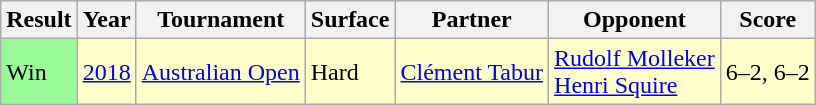<table class="sortable wikitable">
<tr>
<th>Result</th>
<th>Year</th>
<th>Tournament</th>
<th>Surface</th>
<th>Partner</th>
<th>Opponent</th>
<th>Score</th>
</tr>
<tr bgcolor=ffffcc>
<td bgcolor=98FB98>Win</td>
<td><a href='#'>2018</a></td>
<td><a href='#'>Australian Open</a></td>
<td>Hard</td>
<td> <a href='#'>Clément Tabur</a></td>
<td> <a href='#'>Rudolf Molleker</a><br> <a href='#'>Henri Squire</a></td>
<td>6–2, 6–2</td>
</tr>
</table>
